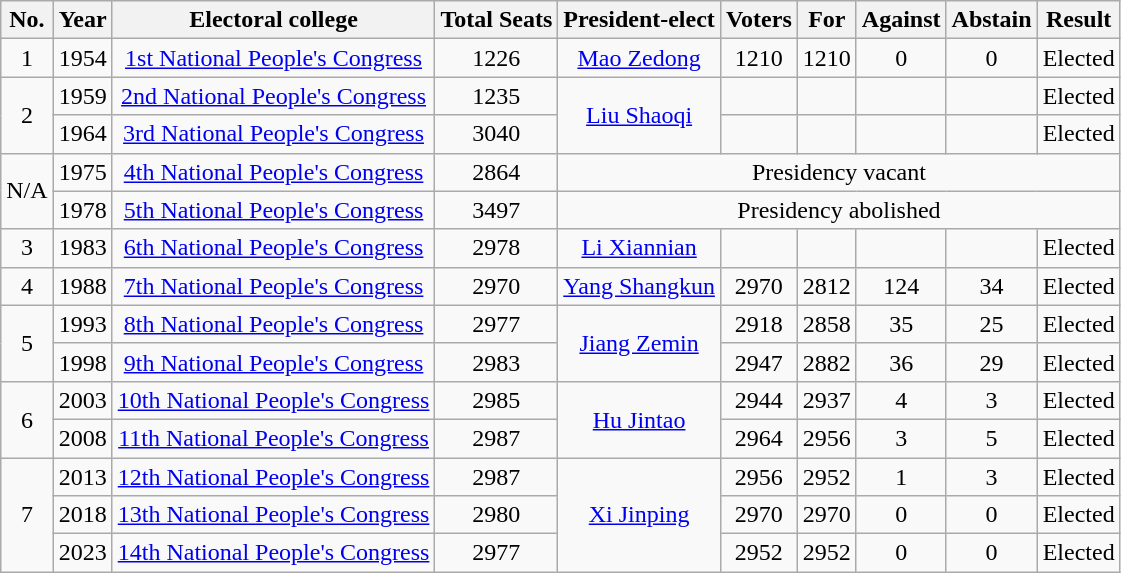<table class=wikitable style="text-align:center;">
<tr>
<th>No.</th>
<th>Year</th>
<th>Electoral college</th>
<th>Total Seats</th>
<th>President-elect</th>
<th>Voters</th>
<th>For</th>
<th>Against</th>
<th>Abstain</th>
<th>Result</th>
</tr>
<tr>
<td>1</td>
<td>1954</td>
<td><a href='#'>1st National People's Congress</a></td>
<td>1226</td>
<td><a href='#'>Mao Zedong</a></td>
<td>1210</td>
<td>1210</td>
<td>0</td>
<td>0</td>
<td>Elected</td>
</tr>
<tr>
<td rowspan="2">2</td>
<td>1959</td>
<td><a href='#'>2nd National People's Congress</a></td>
<td>1235</td>
<td rowspan="2"><a href='#'>Liu Shaoqi</a></td>
<td></td>
<td></td>
<td></td>
<td></td>
<td>Elected</td>
</tr>
<tr>
<td>1964</td>
<td><a href='#'>3rd National People's Congress</a></td>
<td>3040</td>
<td></td>
<td></td>
<td></td>
<td></td>
<td>Elected</td>
</tr>
<tr>
<td rowspan="2">N/A</td>
<td>1975</td>
<td><a href='#'>4th National People's Congress</a></td>
<td>2864</td>
<td colspan="6">Presidency vacant</td>
</tr>
<tr>
<td>1978</td>
<td><a href='#'>5th National People's Congress</a></td>
<td>3497</td>
<td colspan="6">Presidency abolished</td>
</tr>
<tr>
<td>3</td>
<td>1983</td>
<td><a href='#'>6th National People's Congress</a></td>
<td>2978</td>
<td><a href='#'>Li Xiannian</a></td>
<td></td>
<td></td>
<td></td>
<td></td>
<td>Elected</td>
</tr>
<tr>
<td>4</td>
<td>1988</td>
<td><a href='#'>7th National People's Congress</a></td>
<td>2970</td>
<td><a href='#'>Yang Shangkun</a></td>
<td>2970</td>
<td>2812</td>
<td>124</td>
<td>34</td>
<td>Elected</td>
</tr>
<tr>
<td rowspan="2">5</td>
<td>1993</td>
<td><a href='#'>8th National People's Congress</a></td>
<td>2977</td>
<td rowspan="2"><a href='#'>Jiang Zemin</a></td>
<td>2918</td>
<td>2858</td>
<td>35</td>
<td>25</td>
<td>Elected</td>
</tr>
<tr>
<td>1998</td>
<td><a href='#'>9th National People's Congress</a></td>
<td>2983</td>
<td>2947</td>
<td>2882</td>
<td>36</td>
<td>29</td>
<td>Elected</td>
</tr>
<tr>
<td rowspan="2">6</td>
<td>2003</td>
<td><a href='#'>10th National People's Congress</a></td>
<td>2985</td>
<td rowspan="2"><a href='#'>Hu Jintao</a></td>
<td>2944</td>
<td>2937</td>
<td>4</td>
<td>3</td>
<td>Elected</td>
</tr>
<tr>
<td>2008</td>
<td><a href='#'>11th National People's Congress</a></td>
<td>2987</td>
<td>2964</td>
<td>2956</td>
<td>3</td>
<td>5</td>
<td>Elected</td>
</tr>
<tr>
<td rowspan="3">7</td>
<td>2013</td>
<td><a href='#'>12th National People's Congress</a></td>
<td>2987</td>
<td rowspan="3"><a href='#'>Xi Jinping</a></td>
<td>2956</td>
<td>2952</td>
<td>1</td>
<td>3</td>
<td>Elected</td>
</tr>
<tr>
<td>2018</td>
<td><a href='#'>13th National People's Congress</a></td>
<td>2980</td>
<td>2970</td>
<td>2970</td>
<td>0</td>
<td>0</td>
<td>Elected</td>
</tr>
<tr>
<td>2023</td>
<td><a href='#'>14th National People's Congress</a></td>
<td>2977</td>
<td>2952</td>
<td>2952</td>
<td>0</td>
<td>0</td>
<td>Elected</td>
</tr>
</table>
